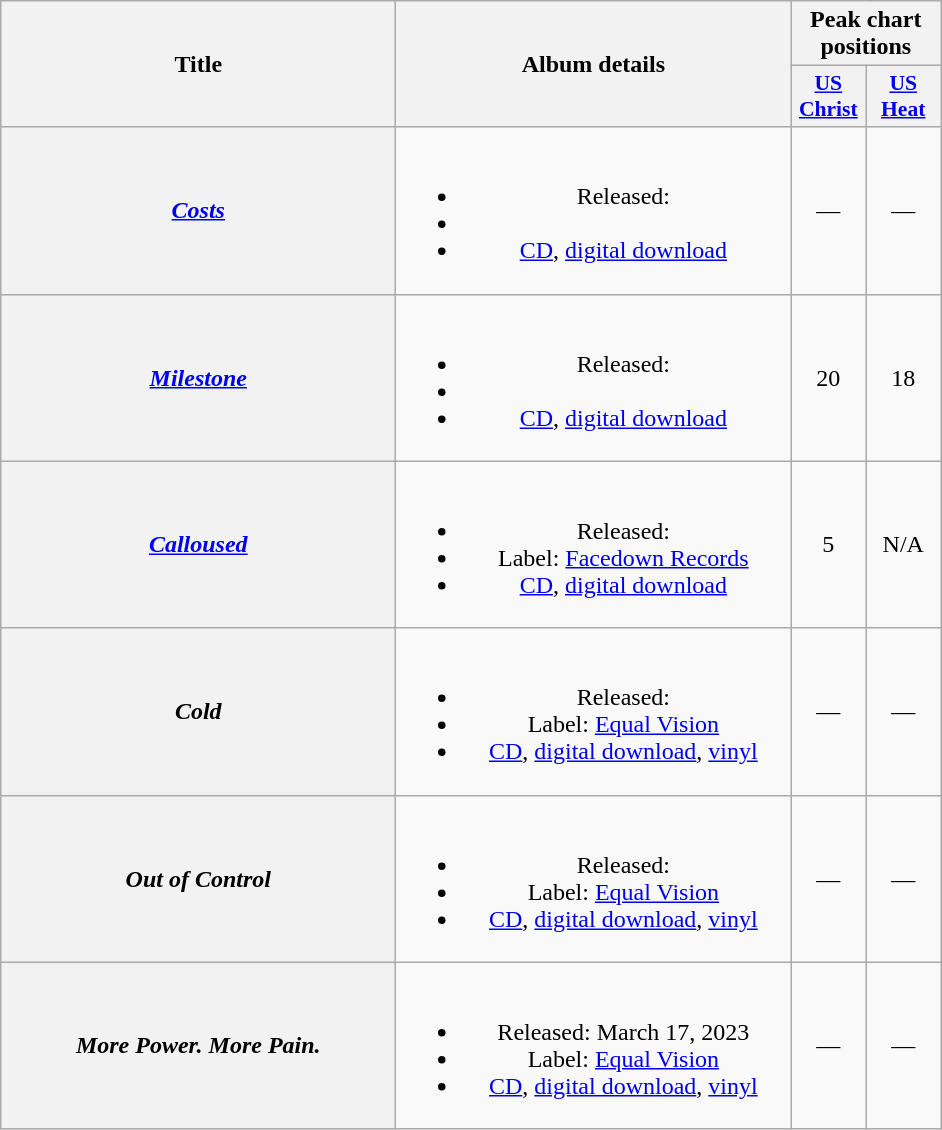<table class="wikitable plainrowheaders" style="text-align:center;">
<tr>
<th scope="col" rowspan="2" style="width:16em;">Title</th>
<th scope="col" rowspan="2" style="width:16em;">Album details</th>
<th scope="col" colspan="2">Peak chart positions</th>
</tr>
<tr>
<th style="width:3em; font-size:90%"><a href='#'>US<br>Christ</a></th>
<th style="width:3em; font-size:90%"><a href='#'>US<br>Heat</a></th>
</tr>
<tr>
<th scope="row"><em><a href='#'>Costs</a></em></th>
<td><br><ul><li>Released: </li><li></li><li><a href='#'>CD</a>, <a href='#'>digital download</a></li></ul></td>
<td>—</td>
<td>—</td>
</tr>
<tr>
<th scope="row"><em><a href='#'>Milestone</a></em></th>
<td><br><ul><li>Released: </li><li></li><li><a href='#'>CD</a>, <a href='#'>digital download</a></li></ul></td>
<td>20</td>
<td>18</td>
</tr>
<tr>
<th scope="row"><em><a href='#'>Calloused</a></em></th>
<td><br><ul><li>Released: </li><li>Label: <a href='#'>Facedown Records</a></li><li><a href='#'>CD</a>, <a href='#'>digital download</a></li></ul></td>
<td>5</td>
<td>N/A</td>
</tr>
<tr>
<th scope="row"><em>Cold</em></th>
<td><br><ul><li>Released: </li><li>Label: <a href='#'>Equal Vision</a></li><li><a href='#'>CD</a>, <a href='#'>digital download</a>, <a href='#'>vinyl</a></li></ul></td>
<td>—</td>
<td>—</td>
</tr>
<tr>
<th scope="row"><em>Out of Control</em></th>
<td><br><ul><li>Released: </li><li>Label: <a href='#'>Equal Vision</a></li><li><a href='#'>CD</a>, <a href='#'>digital download</a>, <a href='#'>vinyl</a></li></ul></td>
<td>—</td>
<td>—</td>
</tr>
<tr>
<th scope="row"><em>More Power. More Pain.</em></th>
<td><br><ul><li>Released: March 17, 2023</li><li>Label: <a href='#'>Equal Vision</a></li><li><a href='#'>CD</a>, <a href='#'>digital download</a>, <a href='#'>vinyl</a></li></ul></td>
<td>—</td>
<td>—</td>
</tr>
</table>
